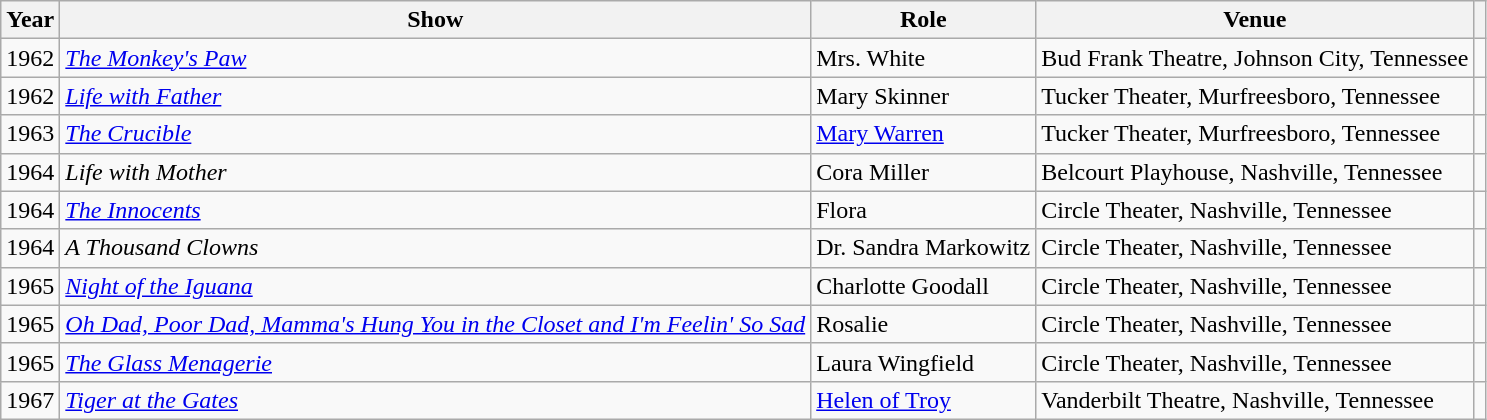<table class="wikitable sortable">
<tr>
<th>Year</th>
<th>Show</th>
<th>Role</th>
<th>Venue</th>
<th></th>
</tr>
<tr>
<td>1962</td>
<td><em><a href='#'>The Monkey's Paw</a></em></td>
<td>Mrs. White</td>
<td>Bud Frank Theatre, Johnson City, Tennessee</td>
<td></td>
</tr>
<tr>
<td>1962</td>
<td><em><a href='#'>Life with Father</a></em></td>
<td>Mary Skinner</td>
<td>Tucker Theater, Murfreesboro, Tennessee</td>
<td></td>
</tr>
<tr>
<td>1963</td>
<td><em><a href='#'>The Crucible</a></em></td>
<td><a href='#'>Mary Warren</a></td>
<td>Tucker Theater, Murfreesboro, Tennessee</td>
<td></td>
</tr>
<tr>
<td>1964</td>
<td><em>Life with Mother</em></td>
<td>Cora Miller</td>
<td>Belcourt Playhouse, Nashville, Tennessee</td>
<td></td>
</tr>
<tr>
<td>1964</td>
<td><em><a href='#'>The Innocents</a></em></td>
<td>Flora</td>
<td>Circle Theater, Nashville, Tennessee</td>
<td></td>
</tr>
<tr>
<td>1964</td>
<td><em>A Thousand Clowns</em></td>
<td>Dr. Sandra Markowitz</td>
<td>Circle Theater, Nashville, Tennessee</td>
<td></td>
</tr>
<tr>
<td>1965</td>
<td><em><a href='#'>Night of the Iguana</a></em></td>
<td>Charlotte Goodall</td>
<td>Circle Theater, Nashville, Tennessee</td>
<td></td>
</tr>
<tr>
<td>1965</td>
<td><em><a href='#'>Oh Dad, Poor Dad, Mamma's Hung You in the Closet and I'm Feelin' So Sad</a></em></td>
<td>Rosalie</td>
<td>Circle Theater, Nashville, Tennessee</td>
<td></td>
</tr>
<tr>
<td>1965</td>
<td><em><a href='#'>The Glass Menagerie</a></em></td>
<td>Laura Wingfield</td>
<td>Circle Theater, Nashville, Tennessee</td>
<td></td>
</tr>
<tr>
<td>1967</td>
<td><em><a href='#'>Tiger at the Gates</a></em></td>
<td><a href='#'>Helen of Troy</a></td>
<td>Vanderbilt Theatre, Nashville, Tennessee</td>
<td></td>
</tr>
</table>
